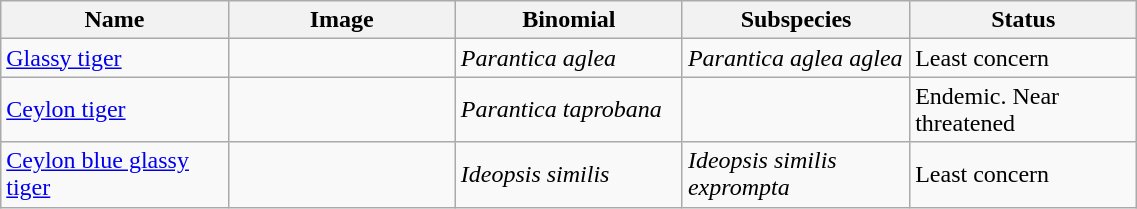<table width=60% class="wikitable">
<tr>
<th>Name</th>
<th width="20%">Image</th>
<th width="20%">Binomial</th>
<th width=20%>Subspecies</th>
<th width=20%>Status</th>
</tr>
<tr>
<td><a href='#'>Glassy tiger</a></td>
<td><br></td>
<td><em>Parantica aglea</em></td>
<td><em>Parantica aglea aglea</em></td>
<td>Least concern</td>
</tr>
<tr>
<td><a href='#'>Ceylon tiger</a></td>
<td><br></td>
<td><em>Parantica taprobana</em></td>
<td></td>
<td>Endemic. Near threatened</td>
</tr>
<tr>
<td><a href='#'>Ceylon blue glassy tiger</a></td>
<td></td>
<td><em>Ideopsis similis</em></td>
<td><em>Ideopsis similis exprompta</em></td>
<td>Least concern</td>
</tr>
</table>
